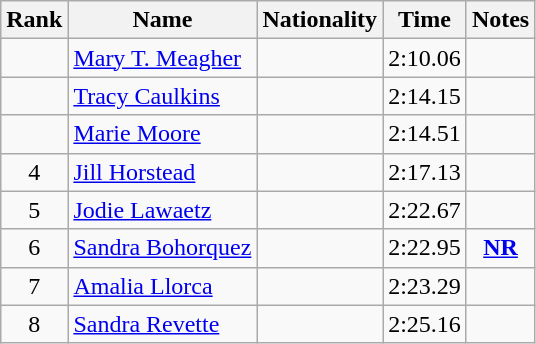<table class="wikitable sortable" style="text-align:center">
<tr>
<th>Rank</th>
<th>Name</th>
<th>Nationality</th>
<th>Time</th>
<th>Notes</th>
</tr>
<tr>
<td></td>
<td align=left><a href='#'>Mary T. Meagher</a></td>
<td align=left></td>
<td>2:10.06</td>
<td></td>
</tr>
<tr>
<td></td>
<td align=left><a href='#'>Tracy Caulkins</a></td>
<td align=left></td>
<td>2:14.15</td>
<td></td>
</tr>
<tr>
<td></td>
<td align=left><a href='#'>Marie Moore</a></td>
<td align=left></td>
<td>2:14.51</td>
<td></td>
</tr>
<tr>
<td>4</td>
<td align=left><a href='#'>Jill Horstead</a></td>
<td align=left></td>
<td>2:17.13</td>
<td></td>
</tr>
<tr>
<td>5</td>
<td align=left><a href='#'>Jodie Lawaetz</a></td>
<td align=left></td>
<td>2:22.67</td>
<td></td>
</tr>
<tr>
<td>6</td>
<td align=left><a href='#'>Sandra Bohorquez</a></td>
<td align=left></td>
<td>2:22.95</td>
<td><strong><a href='#'>NR</a></strong></td>
</tr>
<tr>
<td>7</td>
<td align=left><a href='#'>Amalia Llorca</a></td>
<td align=left></td>
<td>2:23.29</td>
<td></td>
</tr>
<tr>
<td>8</td>
<td align=left><a href='#'>Sandra Revette</a></td>
<td align=left></td>
<td>2:25.16</td>
<td></td>
</tr>
</table>
